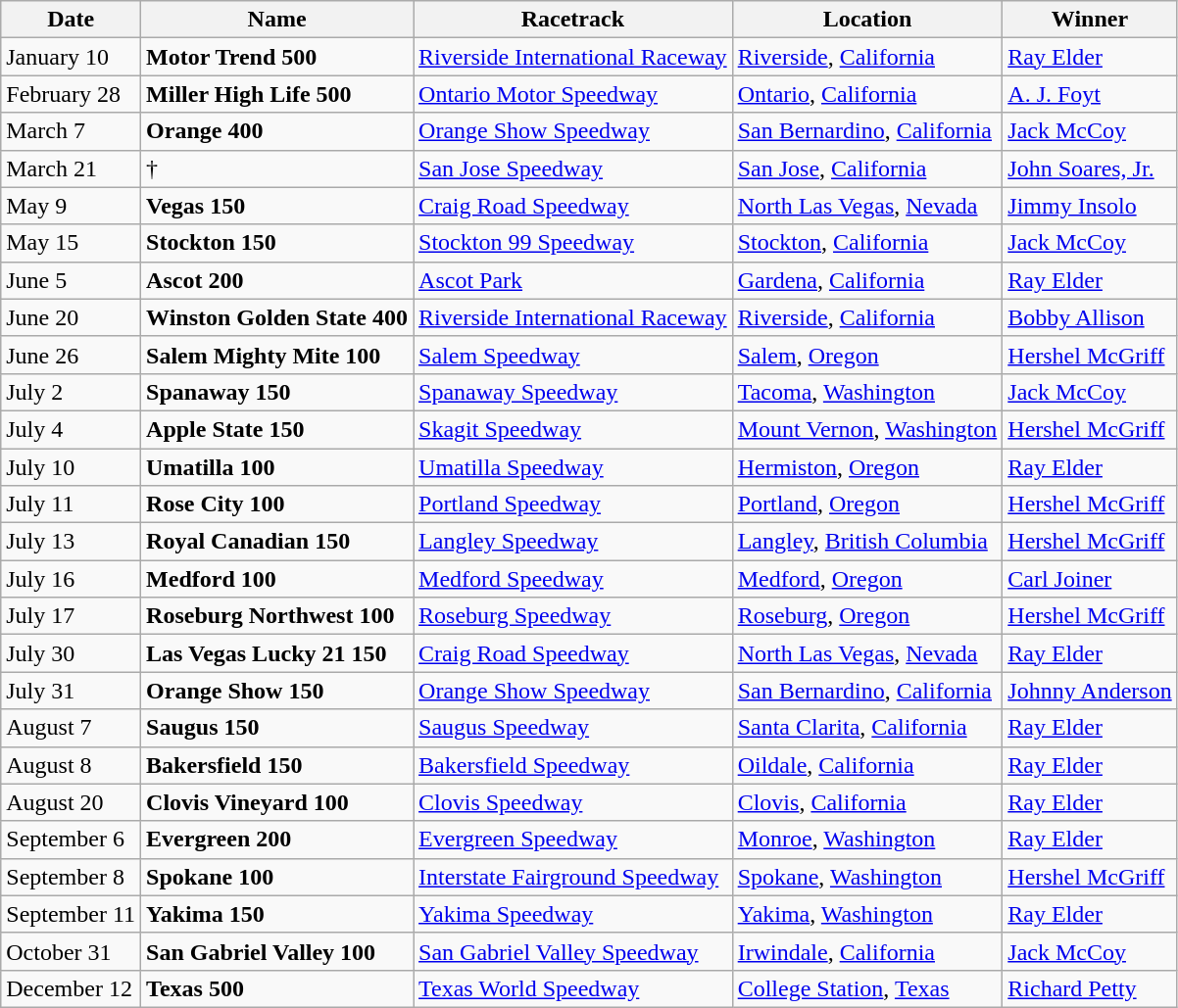<table class="wikitable" border="1">
<tr>
<th>Date</th>
<th>Name</th>
<th>Racetrack</th>
<th>Location</th>
<th>Winner</th>
</tr>
<tr>
<td>January 10</td>
<td><strong>Motor Trend 500</strong></td>
<td><a href='#'>Riverside International Raceway</a></td>
<td><a href='#'>Riverside</a>, <a href='#'>California</a></td>
<td><a href='#'>Ray Elder</a></td>
</tr>
<tr>
<td>February 28</td>
<td><strong> Miller High Life 500</strong></td>
<td><a href='#'>Ontario Motor Speedway</a></td>
<td><a href='#'>Ontario</a>, <a href='#'>California</a></td>
<td><a href='#'>A. J. Foyt</a></td>
</tr>
<tr>
<td>March 7</td>
<td><strong>Orange 400</strong></td>
<td><a href='#'>Orange Show Speedway</a></td>
<td><a href='#'>San Bernardino</a>, <a href='#'>California</a></td>
<td><a href='#'>Jack McCoy</a></td>
</tr>
<tr>
<td>March 21</td>
<td>†</td>
<td><a href='#'>San Jose Speedway</a></td>
<td><a href='#'>San Jose</a>, <a href='#'>California</a></td>
<td><a href='#'>John Soares, Jr.</a></td>
</tr>
<tr>
<td>May 9</td>
<td><strong>Vegas 150</strong></td>
<td><a href='#'>Craig Road Speedway</a></td>
<td><a href='#'>North Las Vegas</a>, <a href='#'>Nevada</a></td>
<td><a href='#'>Jimmy Insolo</a></td>
</tr>
<tr>
<td>May 15</td>
<td><strong>Stockton 150</strong></td>
<td><a href='#'>Stockton 99 Speedway</a></td>
<td><a href='#'>Stockton</a>, <a href='#'>California</a></td>
<td><a href='#'>Jack McCoy</a></td>
</tr>
<tr>
<td>June 5</td>
<td><strong>Ascot 200</strong></td>
<td><a href='#'>Ascot Park</a></td>
<td><a href='#'>Gardena</a>, <a href='#'>California</a></td>
<td><a href='#'>Ray Elder</a></td>
</tr>
<tr>
<td>June 20</td>
<td><strong>Winston Golden State 400</strong></td>
<td><a href='#'>Riverside International Raceway</a></td>
<td><a href='#'>Riverside</a>, <a href='#'>California</a></td>
<td><a href='#'>Bobby Allison</a></td>
</tr>
<tr>
<td>June 26</td>
<td><strong>Salem Mighty Mite 100</strong></td>
<td><a href='#'>Salem Speedway</a></td>
<td><a href='#'>Salem</a>, <a href='#'>Oregon</a></td>
<td><a href='#'>Hershel McGriff</a></td>
</tr>
<tr>
<td>July 2</td>
<td><strong>Spanaway 150</strong></td>
<td><a href='#'>Spanaway Speedway</a></td>
<td><a href='#'>Tacoma</a>, <a href='#'>Washington</a></td>
<td><a href='#'>Jack McCoy</a></td>
</tr>
<tr>
<td>July 4</td>
<td><strong>Apple State 150</strong></td>
<td><a href='#'>Skagit Speedway</a></td>
<td><a href='#'>Mount Vernon</a>, <a href='#'>Washington</a></td>
<td><a href='#'>Hershel McGriff</a></td>
</tr>
<tr>
<td>July 10</td>
<td><strong>Umatilla 100</strong></td>
<td><a href='#'>Umatilla Speedway</a></td>
<td><a href='#'>Hermiston</a>, <a href='#'>Oregon</a></td>
<td><a href='#'>Ray Elder</a></td>
</tr>
<tr>
<td>July 11</td>
<td><strong>Rose City 100</strong></td>
<td><a href='#'>Portland Speedway</a></td>
<td><a href='#'>Portland</a>, <a href='#'>Oregon</a></td>
<td><a href='#'>Hershel McGriff</a></td>
</tr>
<tr>
<td>July 13</td>
<td><strong>Royal Canadian 150</strong></td>
<td><a href='#'>Langley Speedway</a></td>
<td><a href='#'>Langley</a>, <a href='#'>British Columbia</a></td>
<td><a href='#'>Hershel McGriff</a></td>
</tr>
<tr>
<td>July 16</td>
<td><strong>Medford 100</strong></td>
<td><a href='#'>Medford Speedway</a></td>
<td><a href='#'>Medford</a>, <a href='#'>Oregon</a></td>
<td><a href='#'>Carl Joiner</a></td>
</tr>
<tr>
<td>July 17</td>
<td><strong>Roseburg Northwest 100</strong></td>
<td><a href='#'>Roseburg Speedway</a></td>
<td><a href='#'>Roseburg</a>, <a href='#'>Oregon</a></td>
<td><a href='#'>Hershel McGriff</a></td>
</tr>
<tr>
<td>July 30</td>
<td><strong>Las Vegas Lucky 21 150</strong></td>
<td><a href='#'>Craig Road Speedway</a></td>
<td><a href='#'>North Las Vegas</a>, <a href='#'>Nevada</a></td>
<td><a href='#'>Ray Elder</a></td>
</tr>
<tr>
<td>July 31</td>
<td><strong>Orange Show 150</strong></td>
<td><a href='#'>Orange Show Speedway</a></td>
<td><a href='#'>San Bernardino</a>, <a href='#'>California</a></td>
<td><a href='#'>Johnny Anderson</a></td>
</tr>
<tr>
<td>August 7</td>
<td><strong>Saugus 150</strong></td>
<td><a href='#'>Saugus Speedway</a></td>
<td><a href='#'>Santa Clarita</a>, <a href='#'>California</a></td>
<td><a href='#'>Ray Elder</a></td>
</tr>
<tr>
<td>August 8</td>
<td><strong>Bakersfield 150</strong></td>
<td><a href='#'>Bakersfield Speedway</a></td>
<td><a href='#'>Oildale</a>, <a href='#'>California</a></td>
<td><a href='#'>Ray Elder</a></td>
</tr>
<tr>
<td>August 20</td>
<td><strong>Clovis Vineyard 100</strong></td>
<td><a href='#'>Clovis Speedway</a></td>
<td><a href='#'>Clovis</a>, <a href='#'>California</a></td>
<td><a href='#'>Ray Elder</a></td>
</tr>
<tr>
<td>September 6</td>
<td><strong>Evergreen 200</strong></td>
<td><a href='#'>Evergreen Speedway</a></td>
<td><a href='#'>Monroe</a>, <a href='#'>Washington</a></td>
<td><a href='#'>Ray Elder</a></td>
</tr>
<tr>
<td>September 8</td>
<td><strong>Spokane 100</strong></td>
<td><a href='#'>Interstate Fairground Speedway</a></td>
<td><a href='#'>Spokane</a>, <a href='#'>Washington</a></td>
<td><a href='#'>Hershel McGriff</a></td>
</tr>
<tr>
<td>September 11</td>
<td><strong>Yakima 150</strong></td>
<td><a href='#'>Yakima Speedway</a></td>
<td><a href='#'>Yakima</a>, <a href='#'>Washington</a></td>
<td><a href='#'>Ray Elder</a></td>
</tr>
<tr>
<td>October 31</td>
<td><strong>San Gabriel Valley 100</strong></td>
<td><a href='#'>San Gabriel Valley Speedway</a></td>
<td><a href='#'>Irwindale</a>, <a href='#'>California</a></td>
<td><a href='#'>Jack McCoy</a></td>
</tr>
<tr>
<td>December 12</td>
<td><strong>Texas 500</strong></td>
<td><a href='#'>Texas World Speedway</a></td>
<td><a href='#'>College Station</a>, <a href='#'>Texas</a></td>
<td><a href='#'>Richard Petty</a></td>
</tr>
</table>
